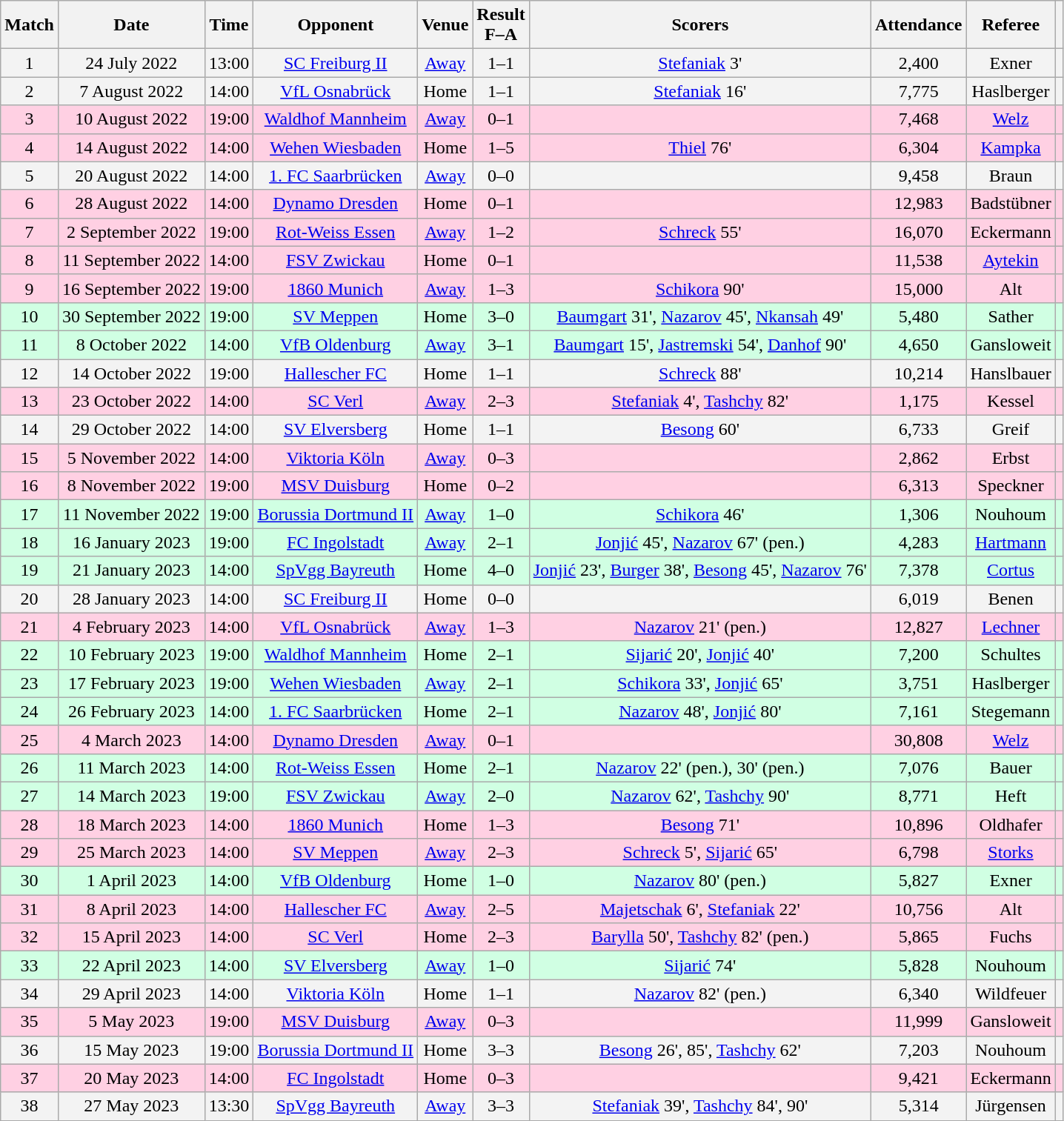<table class="wikitable sortable" style="text-align:center">
<tr>
<th>Match</th>
<th>Date</th>
<th>Time</th>
<th>Opponent</th>
<th>Venue</th>
<th>Result<br>F–A</th>
<th class="unsortable">Scorers</th>
<th>Attendance</th>
<th>Referee</th>
<th class="unsortable"></th>
</tr>
<tr bgcolor="#f3f3f3">
<td>1</td>
<td>24 July 2022</td>
<td>13:00</td>
<td><a href='#'>SC Freiburg II</a></td>
<td><a href='#'>Away</a></td>
<td>1–1</td>
<td><a href='#'>Stefaniak</a> 3'</td>
<td>2,400</td>
<td>Exner</td>
<td></td>
</tr>
<tr bgcolor="#f3f3f3">
<td>2</td>
<td>7 August 2022</td>
<td>14:00</td>
<td><a href='#'>VfL Osnabrück</a></td>
<td>Home</td>
<td>1–1</td>
<td><a href='#'>Stefaniak</a> 16'</td>
<td>7,775</td>
<td>Haslberger</td>
<td></td>
</tr>
<tr bgcolor="#ffd0e3">
<td>3</td>
<td>10 August 2022</td>
<td>19:00</td>
<td><a href='#'>Waldhof Mannheim</a></td>
<td><a href='#'>Away</a></td>
<td>0–1</td>
<td></td>
<td>7,468</td>
<td><a href='#'>Welz</a></td>
<td></td>
</tr>
<tr bgcolor="#ffd0e3">
<td>4</td>
<td>14 August 2022</td>
<td>14:00</td>
<td><a href='#'>Wehen Wiesbaden</a></td>
<td>Home</td>
<td>1–5</td>
<td><a href='#'>Thiel</a> 76'</td>
<td>6,304</td>
<td><a href='#'>Kampka</a></td>
<td></td>
</tr>
<tr bgcolor="#f3f3f3">
<td>5</td>
<td>20 August 2022</td>
<td>14:00</td>
<td><a href='#'>1. FC Saarbrücken</a></td>
<td><a href='#'>Away</a></td>
<td>0–0</td>
<td></td>
<td>9,458</td>
<td>Braun</td>
<td></td>
</tr>
<tr bgcolor="#ffd0e3">
<td>6</td>
<td>28 August 2022</td>
<td>14:00</td>
<td><a href='#'>Dynamo Dresden</a></td>
<td>Home</td>
<td>0–1</td>
<td></td>
<td>12,983</td>
<td>Badstübner</td>
<td></td>
</tr>
<tr bgcolor="#ffd0e3">
<td>7</td>
<td>2 September 2022</td>
<td>19:00</td>
<td><a href='#'>Rot-Weiss Essen</a></td>
<td><a href='#'>Away</a></td>
<td>1–2</td>
<td><a href='#'>Schreck</a> 55'</td>
<td>16,070</td>
<td>Eckermann</td>
<td></td>
</tr>
<tr bgcolor="#ffd0e3">
<td>8</td>
<td>11 September 2022</td>
<td>14:00</td>
<td><a href='#'>FSV Zwickau</a></td>
<td>Home</td>
<td>0–1</td>
<td></td>
<td>11,538</td>
<td><a href='#'>Aytekin</a></td>
<td></td>
</tr>
<tr bgcolor="#ffd0e3">
<td>9</td>
<td>16 September 2022</td>
<td>19:00</td>
<td><a href='#'>1860 Munich</a></td>
<td><a href='#'>Away</a></td>
<td>1–3</td>
<td><a href='#'>Schikora</a> 90'</td>
<td>15,000</td>
<td>Alt</td>
<td></td>
</tr>
<tr bgcolor="#d0ffe3">
<td>10</td>
<td>30 September 2022</td>
<td>19:00</td>
<td><a href='#'>SV Meppen</a></td>
<td>Home</td>
<td>3–0</td>
<td><a href='#'>Baumgart</a> 31', <a href='#'>Nazarov</a> 45', <a href='#'>Nkansah</a> 49'</td>
<td>5,480</td>
<td>Sather</td>
<td></td>
</tr>
<tr bgcolor="#d0ffe3">
<td>11</td>
<td>8 October 2022</td>
<td>14:00</td>
<td><a href='#'>VfB Oldenburg</a></td>
<td><a href='#'>Away</a></td>
<td>3–1</td>
<td><a href='#'>Baumgart</a> 15', <a href='#'>Jastremski</a> 54', <a href='#'>Danhof</a> 90'</td>
<td>4,650</td>
<td>Gansloweit</td>
<td></td>
</tr>
<tr bgcolor="#f3f3f3">
<td>12</td>
<td>14 October 2022</td>
<td>19:00</td>
<td><a href='#'>Hallescher FC</a></td>
<td>Home</td>
<td>1–1</td>
<td><a href='#'>Schreck</a> 88'</td>
<td>10,214</td>
<td>Hanslbauer</td>
<td></td>
</tr>
<tr bgcolor="#ffd0e3">
<td>13</td>
<td>23 October 2022</td>
<td>14:00</td>
<td><a href='#'>SC Verl</a></td>
<td><a href='#'>Away</a></td>
<td>2–3</td>
<td><a href='#'>Stefaniak</a> 4', <a href='#'>Tashchy</a> 82'</td>
<td>1,175</td>
<td>Kessel</td>
<td></td>
</tr>
<tr bgcolor="#f3f3f3">
<td>14</td>
<td>29 October 2022</td>
<td>14:00</td>
<td><a href='#'>SV Elversberg</a></td>
<td>Home</td>
<td>1–1</td>
<td><a href='#'>Besong</a> 60'</td>
<td>6,733</td>
<td>Greif</td>
<td></td>
</tr>
<tr bgcolor="#ffd0e3">
<td>15</td>
<td>5 November 2022</td>
<td>14:00</td>
<td><a href='#'>Viktoria Köln</a></td>
<td><a href='#'>Away</a></td>
<td>0–3</td>
<td></td>
<td>2,862</td>
<td>Erbst</td>
<td></td>
</tr>
<tr bgcolor="#ffd0e3">
<td>16</td>
<td>8 November 2022</td>
<td>19:00</td>
<td><a href='#'>MSV Duisburg</a></td>
<td>Home</td>
<td>0–2</td>
<td></td>
<td>6,313</td>
<td>Speckner</td>
<td></td>
</tr>
<tr bgcolor="#d0ffe3">
<td>17</td>
<td>11 November 2022</td>
<td>19:00</td>
<td><a href='#'>Borussia Dortmund II</a></td>
<td><a href='#'>Away</a></td>
<td>1–0</td>
<td><a href='#'>Schikora</a> 46'</td>
<td>1,306</td>
<td>Nouhoum</td>
<td></td>
</tr>
<tr bgcolor="#d0ffe3">
<td>18</td>
<td>16 January 2023</td>
<td>19:00</td>
<td><a href='#'>FC Ingolstadt</a></td>
<td><a href='#'>Away</a></td>
<td>2–1</td>
<td><a href='#'>Jonjić</a> 45', <a href='#'>Nazarov</a> 67' (pen.)</td>
<td>4,283</td>
<td><a href='#'>Hartmann</a></td>
<td></td>
</tr>
<tr bgcolor="#d0ffe3">
<td>19</td>
<td>21 January 2023</td>
<td>14:00</td>
<td><a href='#'>SpVgg Bayreuth</a></td>
<td>Home</td>
<td>4–0</td>
<td><a href='#'>Jonjić</a> 23', <a href='#'>Burger</a> 38', <a href='#'>Besong</a> 45', <a href='#'>Nazarov</a> 76'</td>
<td>7,378</td>
<td><a href='#'>Cortus</a></td>
<td></td>
</tr>
<tr bgcolor="#f3f3f3">
<td>20</td>
<td>28 January 2023</td>
<td>14:00</td>
<td><a href='#'>SC Freiburg II</a></td>
<td>Home</td>
<td>0–0</td>
<td></td>
<td>6,019</td>
<td>Benen</td>
<td></td>
</tr>
<tr bgcolor="#ffd0e3">
<td>21</td>
<td>4 February 2023</td>
<td>14:00</td>
<td><a href='#'>VfL Osnabrück</a></td>
<td><a href='#'>Away</a></td>
<td>1–3</td>
<td><a href='#'>Nazarov</a> 21' (pen.)</td>
<td>12,827</td>
<td><a href='#'>Lechner</a></td>
<td></td>
</tr>
<tr bgcolor="#d0ffe3">
<td>22</td>
<td>10 February 2023</td>
<td>19:00</td>
<td><a href='#'>Waldhof Mannheim</a></td>
<td>Home</td>
<td>2–1</td>
<td><a href='#'>Sijarić</a> 20', <a href='#'>Jonjić</a> 40'</td>
<td>7,200</td>
<td>Schultes</td>
<td></td>
</tr>
<tr bgcolor="#d0ffe3">
<td>23</td>
<td>17 February 2023</td>
<td>19:00</td>
<td><a href='#'>Wehen Wiesbaden</a></td>
<td><a href='#'>Away</a></td>
<td>2–1</td>
<td><a href='#'>Schikora</a> 33', <a href='#'>Jonjić</a> 65'</td>
<td>3,751</td>
<td>Haslberger</td>
<td></td>
</tr>
<tr bgcolor="#d0ffe3">
<td>24</td>
<td>26 February 2023</td>
<td>14:00</td>
<td><a href='#'>1. FC Saarbrücken</a></td>
<td>Home</td>
<td>2–1</td>
<td><a href='#'>Nazarov</a> 48', <a href='#'>Jonjić</a> 80'</td>
<td>7,161</td>
<td>Stegemann</td>
<td></td>
</tr>
<tr bgcolor="#ffd0e3">
<td>25</td>
<td>4 March 2023</td>
<td>14:00</td>
<td><a href='#'>Dynamo Dresden</a></td>
<td><a href='#'>Away</a></td>
<td>0–1</td>
<td></td>
<td>30,808</td>
<td><a href='#'>Welz</a></td>
<td></td>
</tr>
<tr bgcolor="#d0ffe3">
<td>26</td>
<td>11 March 2023</td>
<td>14:00</td>
<td><a href='#'>Rot-Weiss Essen</a></td>
<td>Home</td>
<td>2–1</td>
<td><a href='#'>Nazarov</a> 22' (pen.), 30' (pen.)</td>
<td>7,076</td>
<td>Bauer</td>
<td></td>
</tr>
<tr bgcolor="#d0ffe3">
<td>27</td>
<td>14 March 2023</td>
<td>19:00</td>
<td><a href='#'>FSV Zwickau</a></td>
<td><a href='#'>Away</a></td>
<td>2–0</td>
<td><a href='#'>Nazarov</a> 62', <a href='#'>Tashchy</a> 90'</td>
<td>8,771</td>
<td>Heft</td>
<td></td>
</tr>
<tr bgcolor="#ffd0e3">
<td>28</td>
<td>18 March 2023</td>
<td>14:00</td>
<td><a href='#'>1860 Munich</a></td>
<td>Home</td>
<td>1–3</td>
<td><a href='#'>Besong</a> 71'</td>
<td>10,896</td>
<td>Oldhafer</td>
<td></td>
</tr>
<tr bgcolor="#ffd0e3">
<td>29</td>
<td>25 March 2023</td>
<td>14:00</td>
<td><a href='#'>SV Meppen</a></td>
<td><a href='#'>Away</a></td>
<td>2–3</td>
<td><a href='#'>Schreck</a> 5', <a href='#'>Sijarić</a> 65'</td>
<td>6,798</td>
<td><a href='#'>Storks</a></td>
<td></td>
</tr>
<tr bgcolor="#d0ffe3">
<td>30</td>
<td>1 April 2023</td>
<td>14:00</td>
<td><a href='#'>VfB Oldenburg</a></td>
<td>Home</td>
<td>1–0</td>
<td><a href='#'>Nazarov</a> 80' (pen.)</td>
<td>5,827</td>
<td>Exner</td>
<td></td>
</tr>
<tr bgcolor="#ffd0e3">
<td>31</td>
<td>8 April 2023</td>
<td>14:00</td>
<td><a href='#'>Hallescher FC</a></td>
<td><a href='#'>Away</a></td>
<td>2–5</td>
<td><a href='#'>Majetschak</a> 6', <a href='#'>Stefaniak</a> 22'</td>
<td>10,756</td>
<td>Alt</td>
<td></td>
</tr>
<tr bgcolor="#ffd0e3">
<td>32</td>
<td>15 April 2023</td>
<td>14:00</td>
<td><a href='#'>SC Verl</a></td>
<td>Home</td>
<td>2–3</td>
<td><a href='#'>Barylla</a> 50', <a href='#'>Tashchy</a> 82' (pen.)</td>
<td>5,865</td>
<td>Fuchs</td>
<td></td>
</tr>
<tr bgcolor="#d0ffe3">
<td>33</td>
<td>22 April 2023</td>
<td>14:00</td>
<td><a href='#'>SV Elversberg</a></td>
<td><a href='#'>Away</a></td>
<td>1–0</td>
<td><a href='#'>Sijarić</a> 74'</td>
<td>5,828</td>
<td>Nouhoum</td>
<td></td>
</tr>
<tr bgcolor="#f3f3f3">
<td>34</td>
<td>29 April 2023</td>
<td>14:00</td>
<td><a href='#'>Viktoria Köln</a></td>
<td>Home</td>
<td>1–1</td>
<td><a href='#'>Nazarov</a> 82' (pen.)</td>
<td>6,340</td>
<td>Wildfeuer</td>
<td></td>
</tr>
<tr bgcolor="#ffd0e3">
<td>35</td>
<td>5 May 2023</td>
<td>19:00</td>
<td><a href='#'>MSV Duisburg</a></td>
<td><a href='#'>Away</a></td>
<td>0–3</td>
<td></td>
<td>11,999</td>
<td>Gansloweit</td>
<td></td>
</tr>
<tr bgcolor="#f3f3f3">
<td>36</td>
<td>15 May 2023</td>
<td>19:00</td>
<td><a href='#'>Borussia Dortmund II</a></td>
<td>Home</td>
<td>3–3</td>
<td><a href='#'>Besong</a> 26', 85', <a href='#'>Tashchy</a> 62'</td>
<td>7,203</td>
<td>Nouhoum</td>
<td></td>
</tr>
<tr bgcolor="#ffd0e3">
<td>37</td>
<td>20 May 2023</td>
<td>14:00</td>
<td><a href='#'>FC Ingolstadt</a></td>
<td>Home</td>
<td>0–3</td>
<td></td>
<td>9,421</td>
<td>Eckermann</td>
<td></td>
</tr>
<tr bgcolor="#f3f3f3">
<td>38</td>
<td>27 May 2023</td>
<td>13:30</td>
<td><a href='#'>SpVgg Bayreuth</a></td>
<td><a href='#'>Away</a></td>
<td>3–3</td>
<td><a href='#'>Stefaniak</a> 39', <a href='#'>Tashchy</a> 84', 90'</td>
<td>5,314</td>
<td>Jürgensen</td>
<td></td>
</tr>
</table>
